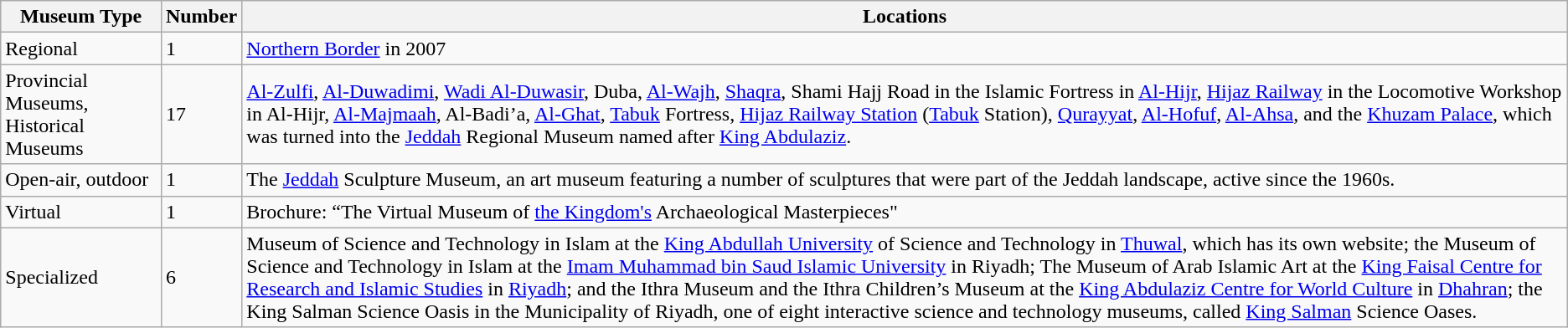<table class="wikitable">
<tr>
<th><strong>Museum Type</strong></th>
<th><strong>Number</strong></th>
<th><strong>Locations</strong></th>
</tr>
<tr>
<td>Regional</td>
<td>1</td>
<td><a href='#'>Northern Border</a> in 2007</td>
</tr>
<tr>
<td>Provincial Museums, Historical Museums</td>
<td>17</td>
<td><a href='#'>Al-Zulfi</a>, <a href='#'>Al-Duwadimi</a>, <a href='#'>Wadi Al-Duwasir</a>, Duba, <a href='#'>Al-Wajh</a>, <a href='#'>Shaqra</a>, Shami Hajj Road in the Islamic Fortress in <a href='#'>Al-Hijr</a>, <a href='#'>Hijaz Railway</a> in the Locomotive Workshop in Al-Hijr, <a href='#'>Al-Majmaah</a>, Al-Badi’a, <a href='#'>Al-Ghat</a>, <a href='#'>Tabuk</a> Fortress, <a href='#'>Hijaz Railway Station</a> (<a href='#'>Tabuk</a> Station), <a href='#'>Qurayyat</a>, <a href='#'>Al-Hofuf</a>, <a href='#'>Al-Ahsa</a>, and the <a href='#'>Khuzam Palace</a>, which was turned into the <a href='#'>Jeddah</a> Regional Museum named after <a href='#'>King Abdulaziz</a>.</td>
</tr>
<tr>
<td>Open-air, outdoor</td>
<td>1</td>
<td>The <a href='#'>Jeddah</a> Sculpture Museum, an art museum featuring a number of sculptures that were part of the Jeddah landscape, active since the 1960s.</td>
</tr>
<tr>
<td>Virtual</td>
<td>1</td>
<td>Brochure: “The Virtual Museum of <a href='#'>the Kingdom's</a> Archaeological Masterpieces"</td>
</tr>
<tr>
<td>Specialized</td>
<td>6</td>
<td>Museum of Science and Technology in Islam at the <a href='#'>King Abdullah University</a> of Science and Technology in <a href='#'>Thuwal</a>, which has its own website; the Museum of Science and Technology in Islam at the <a href='#'>Imam Muhammad bin Saud Islamic University</a> in Riyadh; The Museum of Arab Islamic Art at the <a href='#'>King Faisal Centre for Research and Islamic Studies</a> in <a href='#'>Riyadh</a>; and the Ithra Museum and the Ithra Children’s Museum at the <a href='#'>King Abdulaziz Centre for World Culture</a> in <a href='#'>Dhahran</a>; the King Salman Science Oasis in the Municipality of Riyadh, one of eight interactive science and technology museums, called <a href='#'>King Salman</a> Science Oases.</td>
</tr>
</table>
